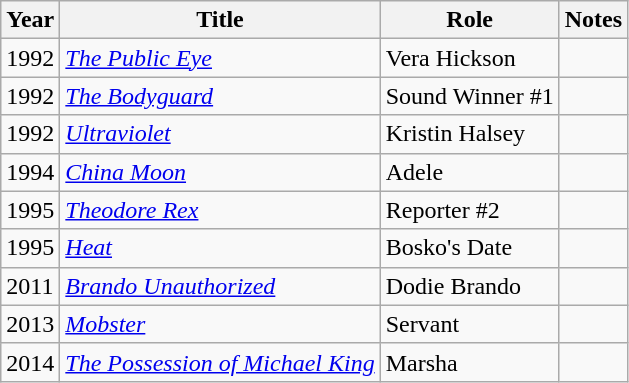<table class="wikitable sortable plainrowheaders">
<tr>
<th scope="col">Year</th>
<th scope="col">Title</th>
<th scope="col">Role</th>
<th scope="col" class="unsortable">Notes</th>
</tr>
<tr>
<td>1992</td>
<td><em><a href='#'>The Public Eye</a></em></td>
<td>Vera Hickson</td>
<td></td>
</tr>
<tr>
<td>1992</td>
<td><em><a href='#'>The Bodyguard</a></em></td>
<td>Sound Winner #1</td>
<td></td>
</tr>
<tr>
<td>1992</td>
<td><em><a href='#'>Ultraviolet</a> </em></td>
<td>Kristin Halsey</td>
<td></td>
</tr>
<tr>
<td>1994</td>
<td><em><a href='#'>China Moon</a></em></td>
<td>Adele</td>
<td></td>
</tr>
<tr>
<td>1995</td>
<td><em><a href='#'>Theodore Rex</a></em></td>
<td>Reporter #2</td>
<td></td>
</tr>
<tr>
<td>1995</td>
<td><em><a href='#'>Heat</a></em></td>
<td>Bosko's Date</td>
<td></td>
</tr>
<tr>
<td>2011</td>
<td><em><a href='#'>Brando Unauthorized</a></em></td>
<td>Dodie Brando</td>
<td></td>
</tr>
<tr>
<td>2013</td>
<td><em><a href='#'>Mobster</a> </em></td>
<td>Servant</td>
<td></td>
</tr>
<tr>
<td>2014</td>
<td><em><a href='#'>The Possession of Michael King</a></em></td>
<td>Marsha</td>
<td></td>
</tr>
</table>
